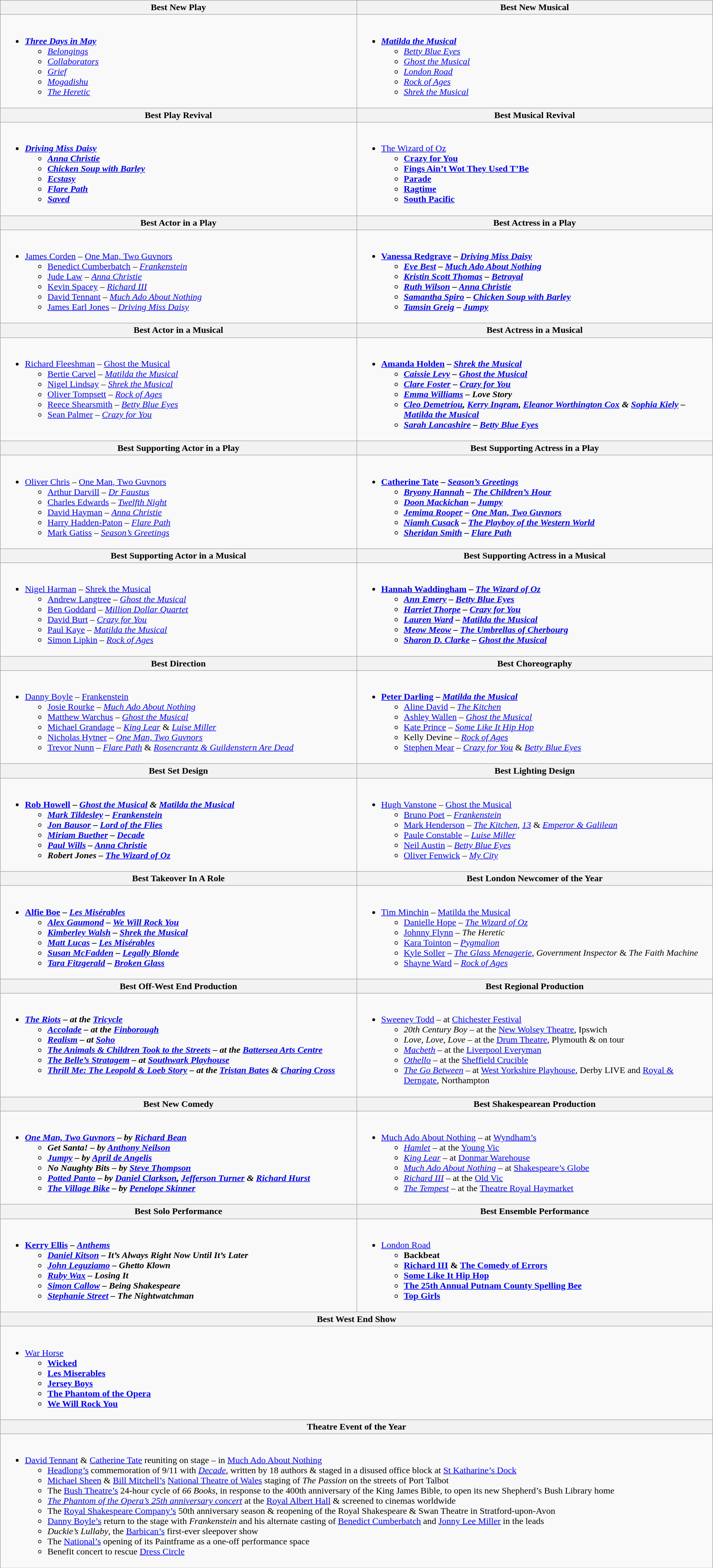<table class="wikitable" width="100%">
<tr>
<th width="50%">Best New Play</th>
<th width="50%">Best New Musical</th>
</tr>
<tr>
<td valign="top"><br><ul><li><strong><em><a href='#'>Three Days in May</a></em></strong><ul><li><em><a href='#'>Belongings</a></em></li><li><em><a href='#'>Collaborators</a></em></li><li><em><a href='#'>Grief</a></em></li><li><em><a href='#'>Mogadishu</a></em></li><li><em><a href='#'>The Heretic</a></em></li></ul></li></ul></td>
<td valign="top"><br><ul><li><strong><em><a href='#'>Matilda the Musical</a></em></strong><ul><li><em><a href='#'>Betty Blue Eyes</a></em></li><li><em><a href='#'>Ghost the Musical</a></em></li><li><em><a href='#'>London Road</a></em></li><li><em><a href='#'>Rock of Ages</a></em></li><li><em><a href='#'>Shrek the Musical</a></em></li></ul></li></ul></td>
</tr>
<tr>
<th width="50%">Best Play Revival</th>
<th width="50%">Best Musical Revival</th>
</tr>
<tr>
<td valign="top"><br><ul><li><strong><em><a href='#'>Driving Miss Daisy</a><em> <strong><ul><li></em><a href='#'>Anna Christie</a><em></li><li></em><a href='#'>Chicken Soup with Barley</a><em></li><li></em><a href='#'>Ecstasy</a><em></li><li></em><a href='#'>Flare Path</a><em></li><li></em><a href='#'>Saved</a><em></li></ul></li></ul></td>
<td valign="top"><br><ul><li></em></strong><a href='#'>The Wizard of Oz</a><strong><em><ul><li></em><a href='#'>Crazy for You</a><em></li><li></em><a href='#'>Fings Ain’t Wot They Used T’Be</a><em></li><li></em><a href='#'>Parade</a><em></li><li></em><a href='#'>Ragtime</a><em></li><li></em><a href='#'>South Pacific</a><em></li></ul></li></ul></td>
</tr>
<tr>
<th width="50%">Best Actor in a Play</th>
<th width="50%">Best Actress in a Play</th>
</tr>
<tr>
<td valign="top"><br><ul><li></strong><a href='#'>James Corden</a> – </em><a href='#'>One Man, Two Guvnors</a></em></strong><ul><li><a href='#'>Benedict Cumberbatch</a> – <em><a href='#'>Frankenstein</a></em></li><li><a href='#'>Jude Law</a> – <em><a href='#'>Anna Christie</a></em></li><li><a href='#'>Kevin Spacey</a> – <em><a href='#'>Richard III</a></em></li><li><a href='#'>David Tennant</a> – <em><a href='#'>Much Ado About Nothing</a></em></li><li><a href='#'>James Earl Jones</a> – <em><a href='#'>Driving Miss Daisy</a></em></li></ul></li></ul></td>
<td valign="top"><br><ul><li><strong><a href='#'>Vanessa Redgrave</a> – <em><a href='#'>Driving Miss Daisy</a><strong><em><ul><li><a href='#'>Eve Best</a> – </em><a href='#'>Much Ado About Nothing</a><em></li><li><a href='#'>Kristin Scott Thomas</a> – </em><a href='#'>Betrayal</a><em></li><li><a href='#'>Ruth Wilson</a> – </em><a href='#'>Anna Christie</a><em></li><li><a href='#'>Samantha Spiro</a> – </em><a href='#'>Chicken Soup with Barley</a><em></li><li><a href='#'>Tamsin Greig</a> – </em><a href='#'>Jumpy</a><em></li></ul></li></ul></td>
</tr>
<tr>
<th width="50%">Best Actor in a Musical</th>
<th width="50%">Best Actress in a Musical</th>
</tr>
<tr>
<td valign="top"><br><ul><li></strong><a href='#'>Richard Fleeshman</a> – </em><a href='#'>Ghost the Musical</a></em></strong><ul><li><a href='#'>Bertie Carvel</a> – <em><a href='#'>Matilda the Musical</a></em></li><li><a href='#'>Nigel Lindsay</a> – <em><a href='#'>Shrek the Musical</a></em></li><li><a href='#'>Oliver Tompsett</a> – <em><a href='#'>Rock of Ages</a></em></li><li><a href='#'>Reece Shearsmith</a> – <em><a href='#'>Betty Blue Eyes</a></em></li><li><a href='#'>Sean Palmer</a> – <em><a href='#'>Crazy for You</a></em></li></ul></li></ul></td>
<td valign="top"><br><ul><li><strong><a href='#'>Amanda Holden</a> – <em><a href='#'>Shrek the Musical</a><strong><em><ul><li><a href='#'>Caissie Levy</a> – </em><a href='#'>Ghost the Musical</a><em></li><li><a href='#'>Clare Foster</a> – </em><a href='#'>Crazy for You</a><em></li><li><a href='#'>Emma Williams</a> – </em>Love Story<em></li><li><a href='#'>Cleo Demetriou</a>, <a href='#'>Kerry Ingram</a>, <a href='#'>Eleanor Worthington Cox</a> & <a href='#'>Sophia Kiely</a> – </em><a href='#'>Matilda the Musical</a><em></li><li><a href='#'>Sarah Lancashire</a> – </em><a href='#'>Betty Blue Eyes</a><em></li></ul></li></ul></td>
</tr>
<tr>
<th>Best Supporting Actor in a Play</th>
<th>Best Supporting Actress in a Play</th>
</tr>
<tr>
<td valign="top"><br><ul><li></strong><a href='#'>Oliver Chris</a> – </em><a href='#'>One Man, Two Guvnors</a></em></strong><ul><li><a href='#'>Arthur Darvill</a> – <em><a href='#'>Dr Faustus</a></em></li><li><a href='#'>Charles Edwards</a> – <em><a href='#'>Twelfth Night</a></em></li><li><a href='#'>David Hayman</a> – <em><a href='#'>Anna Christie</a></em></li><li><a href='#'>Harry Hadden-Paton</a> – <em><a href='#'>Flare Path</a></em></li><li><a href='#'>Mark Gatiss</a> – <em><a href='#'>Season’s Greetings</a></em></li></ul></li></ul></td>
<td valign="top"><br><ul><li><strong><a href='#'>Catherine Tate</a> – <em><a href='#'>Season’s Greetings</a><strong><em><ul><li><a href='#'>Bryony Hannah</a> – </em><a href='#'>The Children’s Hour</a><em></li><li><a href='#'>Doon Mackichan</a> – </em><a href='#'>Jumpy</a><em></li><li><a href='#'>Jemima Rooper</a> – </em><a href='#'>One Man, Two Guvnors</a><em></li><li><a href='#'>Niamh Cusack</a> – </em><a href='#'>The Playboy of the Western World</a><em></li><li><a href='#'>Sheridan Smith</a> – </em><a href='#'>Flare Path</a><em></li></ul></li></ul></td>
</tr>
<tr>
<th>Best Supporting Actor in a Musical</th>
<th>Best Supporting Actress in a Musical</th>
</tr>
<tr>
<td valign="top"><br><ul><li></strong><a href='#'>Nigel Harman</a> – </em><a href='#'>Shrek the Musical</a></em></strong><ul><li><a href='#'>Andrew Langtree</a> – <em><a href='#'>Ghost the Musical</a></em></li><li><a href='#'>Ben Goddard</a> – <em><a href='#'>Million Dollar Quartet</a></em></li><li><a href='#'>David Burt</a> – <em><a href='#'>Crazy for You</a></em></li><li><a href='#'>Paul Kaye</a> – <em><a href='#'>Matilda the Musical</a></em></li><li><a href='#'>Simon Lipkin</a> – <em><a href='#'>Rock of Ages</a></em></li></ul></li></ul></td>
<td valign="top"><br><ul><li><strong><a href='#'>Hannah Waddingham</a> – <em><a href='#'>The Wizard of Oz</a><strong><em><ul><li><a href='#'>Ann Emery</a> – </em><a href='#'>Betty Blue Eyes</a><em></li><li><a href='#'>Harriet Thorpe</a> – </em><a href='#'>Crazy for You</a><em></li><li><a href='#'>Lauren Ward</a> – </em><a href='#'>Matilda the Musical</a><em></li><li><a href='#'>Meow Meow</a> – </em><a href='#'>The Umbrellas of Cherbourg</a><em></li><li><a href='#'>Sharon D. Clarke</a> – </em><a href='#'>Ghost the Musical</a><em></li></ul></li></ul></td>
</tr>
<tr>
<th>Best Direction</th>
<th>Best Choreography</th>
</tr>
<tr>
<td valign="top"><br><ul><li></strong><a href='#'>Danny Boyle</a> – </em><a href='#'>Frankenstein</a></em></strong><ul><li><a href='#'>Josie Rourke</a> – <em><a href='#'>Much Ado About Nothing</a></em></li><li><a href='#'>Matthew Warchus</a> – <em><a href='#'>Ghost the Musical</a></em></li><li><a href='#'>Michael Grandage</a> – <em><a href='#'>King Lear</a></em> & <em><a href='#'>Luise Miller</a></em></li><li><a href='#'>Nicholas Hytner</a> – <em><a href='#'>One Man, Two Guvnors</a></em></li><li><a href='#'>Trevor Nunn</a> – <em><a href='#'>Flare Path</a></em> & <em><a href='#'>Rosencrantz & Guildenstern Are Dead</a></em></li></ul></li></ul></td>
<td valign="top"><br><ul><li><strong><a href='#'>Peter Darling</a> – <em><a href='#'>Matilda the Musical</a></em> </strong><ul><li><a href='#'>Aline David</a> – <em><a href='#'>The Kitchen</a></em></li><li><a href='#'>Ashley Wallen</a> – <em><a href='#'>Ghost the Musical</a></em></li><li><a href='#'>Kate Prince</a> – <em><a href='#'>Some Like It Hip Hop</a></em></li><li>Kelly Devine – <em><a href='#'>Rock of Ages</a></em></li><li><a href='#'>Stephen Mear</a> – <em><a href='#'>Crazy for You</a></em> & <em><a href='#'>Betty Blue Eyes</a></em></li></ul></li></ul></td>
</tr>
<tr>
<th>Best Set Design</th>
<th>Best Lighting Design</th>
</tr>
<tr>
<td valign="top"><br><ul><li><strong><a href='#'>Rob Howell</a> – <em><a href='#'>Ghost the Musical</a></em> <em>&</em> <em><a href='#'>Matilda the Musical</a><strong><em><ul><li><a href='#'>Mark Tildesley</a> – </em><a href='#'>Frankenstein</a><em></li><li><a href='#'>Jon Bausor</a> – </em><a href='#'>Lord of the Flies</a><em></li><li><a href='#'>Miriam Buether</a> – </em><a href='#'>Decade</a><em></li><li><a href='#'>Paul Wills</a> – </em><a href='#'>Anna Christie</a><em></li><li>Robert Jones – </em><a href='#'>The Wizard of Oz</a><em></li></ul></li></ul></td>
<td valign="top"><br><ul><li></strong><a href='#'>Hugh Vanstone</a> – </em><a href='#'>Ghost the Musical</a></em></strong><ul><li><a href='#'>Bruno Poet</a> – <em><a href='#'>Frankenstein</a></em></li><li><a href='#'>Mark Henderson</a> – <em><a href='#'>The Kitchen</a></em>, <em><a href='#'>13</a></em> & <em><a href='#'>Emperor & Galilean</a></em></li><li><a href='#'>Paule Constable</a> – <em><a href='#'>Luise Miller</a></em></li><li><a href='#'>Neil Austin</a> – <em><a href='#'>Betty Blue Eyes</a></em></li><li><a href='#'>Oliver Fenwick</a> – <em><a href='#'>My City</a></em></li></ul></li></ul></td>
</tr>
<tr>
<th>Best Takeover In A Role</th>
<th>Best London Newcomer of the Year</th>
</tr>
<tr>
<td valign="top"><br><ul><li><strong><a href='#'>Alfie Boe</a> – <em><a href='#'>Les Misérables</a><strong><em><ul><li><a href='#'>Alex Gaumond</a> – </em><a href='#'>We Will Rock You</a><em></li><li><a href='#'>Kimberley Walsh</a> – </em><a href='#'>Shrek the Musical</a><em></li><li><a href='#'>Matt Lucas</a> – </em><a href='#'>Les Misérables</a><em></li><li><a href='#'>Susan McFadden</a> – </em><a href='#'>Legally Blonde</a><em></li><li><a href='#'>Tara Fitzgerald</a> – </em><a href='#'>Broken Glass</a><em></li></ul></li></ul></td>
<td valign="top"><br><ul><li></strong><a href='#'>Tim Minchin</a> – </em><a href='#'>Matilda the Musical</a></em></strong><ul><li><a href='#'>Danielle Hope</a> – <em><a href='#'>The Wizard of Oz</a></em></li><li><a href='#'>Johnny Flynn</a> – <em>The Heretic</em></li><li><a href='#'>Kara Tointon</a> – <em><a href='#'>Pygmalion</a></em></li><li><a href='#'>Kyle Soller</a> – <em><a href='#'>The Glass Menagerie</a></em>, <em>Government Inspector</em> & <em>The Faith Machine</em></li><li><a href='#'>Shayne Ward</a> – <em><a href='#'>Rock of Ages</a></em></li></ul></li></ul></td>
</tr>
<tr>
<th>Best Off-West End Production</th>
<th>Best Regional Production</th>
</tr>
<tr>
<td valign="top"><br><ul><li><strong><em><a href='#'>The Riots</a><em> – at the <a href='#'>Tricycle</a><strong><ul><li></em><a href='#'>Accolade</a><em> – at the <a href='#'>Finborough</a></li><li></em><a href='#'>Realism</a><em> – at <a href='#'>Soho</a></li><li></em><a href='#'>The Animals & Children Took to the Streets</a><em> – at the <a href='#'>Battersea Arts Centre</a></li><li></em><a href='#'>The Belle’s Stratagem</a><em> – at <a href='#'>Southwark Playhouse</a></li><li></em><a href='#'>Thrill Me: The Leopold & Loeb Story</a><em> – at the <a href='#'>Tristan Bates</a> & <a href='#'>Charing Cross</a></li></ul></li></ul></td>
<td valign="top"><br><ul><li></em></strong><a href='#'>Sweeney Todd</a></em> – at <a href='#'>Chichester Festival</a></strong><ul><li><em>20th Century Boy</em> – at the <a href='#'>New Wolsey Theatre</a>, Ipswich</li><li><em>Love, Love, Love</em> – at the <a href='#'>Drum Theatre</a>, Plymouth & on tour</li><li><em><a href='#'>Macbeth</a></em> – at the <a href='#'>Liverpool Everyman</a></li><li><em><a href='#'>Othello</a></em> – at the <a href='#'>Sheffield Crucible</a></li><li><em><a href='#'>The Go Between</a></em> – at <a href='#'>West Yorkshire Playhouse</a>, Derby LIVE and <a href='#'>Royal & Derngate</a>, Northampton</li></ul></li></ul></td>
</tr>
<tr>
<th>Best New Comedy</th>
<th>Best Shakespearean Production</th>
</tr>
<tr>
<td valign="top"><br><ul><li><strong><em><a href='#'>One Man, Two Guvnors</a><em> – by <a href='#'>Richard Bean</a><strong><ul><li></em>Get Santa!<em> – by <a href='#'>Anthony Neilson</a></li><li></em><a href='#'>Jumpy</a><em> – by <a href='#'>April de Angelis</a></li><li></em>No Naughty Bits<em> – by <a href='#'>Steve Thompson</a></li><li></em><a href='#'>Potted Panto</a><em> – by <a href='#'>Daniel Clarkson</a>, <a href='#'>Jefferson Turner</a> & <a href='#'>Richard Hurst</a></li><li></em><a href='#'>The Village Bike</a><em> – by <a href='#'>Penelope Skinner</a></li></ul></li></ul></td>
<td valign="top"><br><ul><li></em></strong><a href='#'>Much Ado About Nothing</a></em> – at <a href='#'>Wyndham’s</a> </strong><ul><li><em><a href='#'>Hamlet</a></em> – at the <a href='#'>Young Vic</a></li><li><em><a href='#'>King Lear</a></em> – at <a href='#'>Donmar Warehouse</a></li><li><em><a href='#'>Much Ado About Nothing</a></em> – at <a href='#'>Shakespeare’s Globe</a></li><li><em><a href='#'>Richard III</a></em> – at the <a href='#'>Old Vic</a></li><li><em><a href='#'>The Tempest</a></em> – at the <a href='#'>Theatre Royal Haymarket</a></li></ul></li></ul></td>
</tr>
<tr>
<th>Best Solo Performance</th>
<th>Best Ensemble Performance</th>
</tr>
<tr>
<td valign="top"><br><ul><li><strong><a href='#'>Kerry Ellis</a> – <em><a href='#'>Anthems</a><strong><em><ul><li><a href='#'>Daniel Kitson</a> – </em>It’s Always Right Now Until It’s Later<em></li><li><a href='#'>John Leguziamo</a> – </em>Ghetto Klown<em></li><li><a href='#'>Ruby Wax</a> – </em>Losing It<em></li><li><a href='#'>Simon Callow</a> – </em>Being Shakespeare<em></li><li><a href='#'>Stephanie Street</a> – </em>The Nightwatchman<em></li></ul></li></ul></td>
<td valign="top"><br><ul><li></em></strong><a href='#'>London Road</a><strong><em><ul><li></em>Backbeat<em></li><li></em><a href='#'>Richard III</a> & <a href='#'>The Comedy of Errors</a><em></li><li></em><a href='#'>Some Like It Hip Hop</a><em></li><li></em><a href='#'>The 25th Annual Putnam County Spelling Bee</a><em></li><li></em><a href='#'>Top Girls</a><em></li></ul></li></ul></td>
</tr>
<tr>
<th colspan="2">Best West End Show</th>
</tr>
<tr>
<td colspan="2" valign="top"><br><ul><li></em></strong><a href='#'>War Horse</a><strong><em><ul><li></em><a href='#'>Wicked</a><em></li><li></em><a href='#'>Les Miserables</a><em></li><li></em><a href='#'>Jersey Boys</a><em></li><li></em><a href='#'>The Phantom of the Opera</a><em></li><li></em><a href='#'>We Will Rock You</a><em></li></ul></li></ul></td>
</tr>
<tr>
<th colspan="2">Theatre Event of the Year</th>
</tr>
<tr>
<td colspan="2"><br><ul><li></strong><a href='#'>David Tennant</a> & <a href='#'>Catherine Tate</a> reuniting on stage – in </em><a href='#'>Much Ado About Nothing</a></em></strong><ul><li><a href='#'>Headlong’s</a> commemoration of 9/11 with <em><a href='#'>Decade</a>,</em> written by 18 authors & staged in a disused office block at <a href='#'>St Katharine’s Dock</a></li><li><a href='#'>Michael Sheen</a> & <a href='#'>Bill Mitchell’s</a> <a href='#'>National Theatre of Wales</a> staging of <em>The Passion</em> on the streets of Port Talbot</li><li>The <a href='#'>Bush Theatre’s</a> 24-hour cycle of <em>66 Books</em>, in response to the 400th anniversary of the King James Bible, to open its new Shepherd’s Bush Library home</li><li><em><a href='#'>The Phantom of the Opera’s 25th anniversary concert</a></em> at the <a href='#'>Royal Albert Hall</a> & screened to cinemas worldwide</li><li>The <a href='#'>Royal Shakespeare Company’s</a> 50th anniversary season & reopening of the Royal Shakespeare & Swan Theatre in Stratford-upon-Avon</li><li><a href='#'>Danny Boyle’s</a> return to the stage with <em>Frankenstein</em> and his alternate casting of <a href='#'>Benedict Cumberbatch</a> and <a href='#'>Jonny Lee Miller</a> in the leads</li><li><em>Duckie’s Lullaby</em>, the <a href='#'>Barbican’s</a> first-ever sleepover show</li><li>The <a href='#'>National’s</a> opening of its Paintframe as a one-off performance space</li><li>Benefit concert to rescue <a href='#'>Dress Circle</a></li></ul></li></ul></td>
</tr>
</table>
